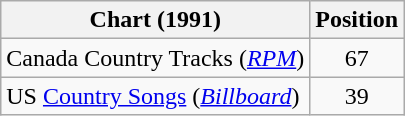<table class="wikitable sortable">
<tr>
<th scope="col">Chart (1991)</th>
<th scope="col">Position</th>
</tr>
<tr>
<td>Canada Country Tracks (<em><a href='#'>RPM</a></em>)</td>
<td align="center">67</td>
</tr>
<tr>
<td>US <a href='#'>Country Songs</a> (<em><a href='#'>Billboard</a></em>)</td>
<td align="center">39</td>
</tr>
</table>
